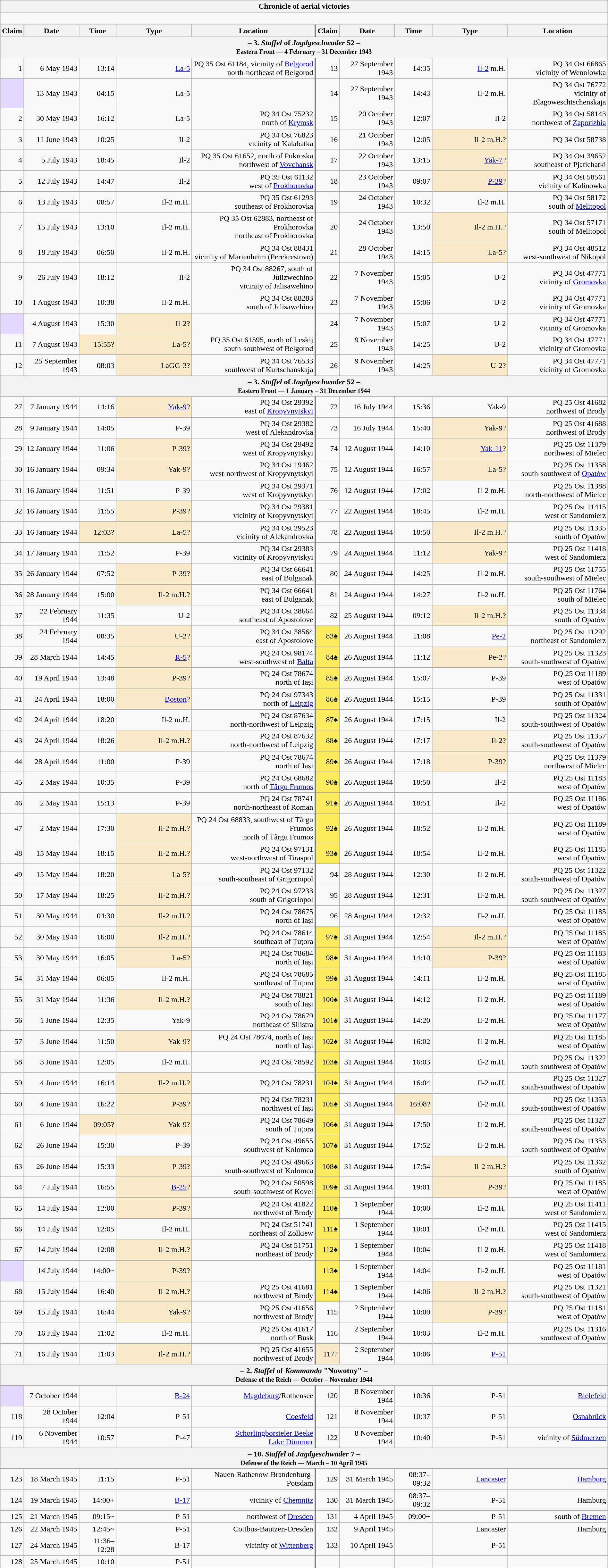<table class="wikitable plainrowheaders collapsible" style="margin-left: auto; margin-right: auto; border: none; text-align:right; width: 100%;">
<tr>
<th colspan="10">Chronicle of aerial victories</th>
</tr>
<tr>
<td colspan="10" style="text-align: left;"><br>

</td>
</tr>
<tr>
<th scope="col">Claim</th>
<th scope="col">Date</th>
<th scope="col">Time</th>
<th scope="col" width="150px">Type</th>
<th scope="col">Location</th>
<th scope="col" style="border-left: 3px solid grey;">Claim</th>
<th scope="col">Date</th>
<th scope="col">Time</th>
<th scope="col" width="150px">Type</th>
<th scope="col">Location</th>
</tr>
<tr>
<th colspan="10">– 3. <em>Staffel</em> of <em>Jagdgeschwader</em> 52 –<br><small>Eastern Front — 4 February – 31 December 1943</small></th>
</tr>
<tr>
<td>1</td>
<td>6 May 1943</td>
<td>13:14</td>
<td><a href='#'>La-5</a></td>
<td>PQ 35 Ost 61184, vicinity of <a href='#'>Belgorod</a><br> north-northeast of Belgorod</td>
<td style="border-left: 3px solid grey;">13</td>
<td>27 September 1943</td>
<td>14:35</td>
<td><a href='#'>Il-2</a> m.H.</td>
<td>PQ 34 Ost 66865<br>vicinity of Wennlowka</td>
</tr>
<tr>
<td style="background:#e3d9ff;"></td>
<td>13 May 1943</td>
<td>04:15</td>
<td>La-5</td>
<td></td>
<td style="border-left: 3px solid grey;">14</td>
<td>27 September 1943</td>
<td>14:43</td>
<td>Il-2 m.H.</td>
<td>PQ 34 Ost 76772<br>vicinity of Blagoweschtschenskaja</td>
</tr>
<tr>
<td>2</td>
<td>30 May 1943</td>
<td>16:12</td>
<td>La-5</td>
<td>PQ 34 Ost 75232<br>north of <a href='#'>Krymsk</a></td>
<td style="border-left: 3px solid grey;">15</td>
<td>20 October 1943</td>
<td>12:07</td>
<td>Il-2</td>
<td>PQ 34 Ost 58143<br>northwest of <a href='#'>Zaporizhia</a></td>
</tr>
<tr>
<td>3</td>
<td>11 June 1943</td>
<td>10:25</td>
<td>Il-2</td>
<td>PQ 34 Ost 76823<br>vicinity of Kalabatka</td>
<td style="border-left: 3px solid grey;">16</td>
<td>21 October 1943</td>
<td>12:05</td>
<td style="background:#faecc8">Il-2 m.H.?</td>
<td>PQ 34 Ost 58738</td>
</tr>
<tr>
<td>4</td>
<td>5 July 1943</td>
<td>18:45</td>
<td>Il-2</td>
<td>PQ 35 Ost 61652, north of Pukroska<br> northwest of <a href='#'>Vovchansk</a></td>
<td style="border-left: 3px solid grey;">17</td>
<td>22 October 1943</td>
<td>13:15</td>
<td style="background:#faecc8"><a href='#'>Yak-7</a>?</td>
<td>PQ 34 Ost 39652<br> southeast of Pjatichatki</td>
</tr>
<tr>
<td>5</td>
<td>12 July 1943</td>
<td>14:47</td>
<td>Il-2</td>
<td>PQ 35 Ost 61132<br> west of <a href='#'>Prokhorovka</a></td>
<td style="border-left: 3px solid grey;">18</td>
<td>23 October 1943</td>
<td>09:07</td>
<td style="background:#faecc8"><a href='#'>P-39</a>?</td>
<td>PQ 34 Ost 58561<br>vicinity of Kalinowka</td>
</tr>
<tr>
<td>6</td>
<td>13 July 1943</td>
<td>08:57</td>
<td>Il-2 m.H.</td>
<td>PQ 35 Ost 61293<br> southeast of Prokhorovka</td>
<td style="border-left: 3px solid grey;">19</td>
<td>24 October 1943</td>
<td>10:32</td>
<td>Il-2 m.H.</td>
<td>PQ 34 Ost 58172<br> south of <a href='#'>Melitopol</a></td>
</tr>
<tr>
<td>7</td>
<td>15 July 1943</td>
<td>13:10</td>
<td>Il-2 m.H.</td>
<td>PQ 35 Ost 62883,  northeast of Prokhorovka<br> northeast of Prokhorovka</td>
<td style="border-left: 3px solid grey;">20</td>
<td>24 October 1943</td>
<td>13:50</td>
<td style="background:#faecc8">Il-2 m.H.?</td>
<td>PQ 34 Ost 57171<br> south of Melitopol</td>
</tr>
<tr>
<td>8</td>
<td>18 July 1943</td>
<td>06:50</td>
<td>Il-2 m.H.</td>
<td>PQ 34 Ost 88431<br>vicinity of Marienheim (Perekrestovo)</td>
<td style="border-left: 3px solid grey;">21</td>
<td>28 October 1943</td>
<td>14:15</td>
<td style="background:#faecc8">La-5?</td>
<td>PQ 34 Ost 48512<br> west-southwest of Nikopol</td>
</tr>
<tr>
<td>9</td>
<td>26 July 1943</td>
<td>18:12</td>
<td>Il-2</td>
<td>PQ 34 Ost 88267, south of Julizwechino<br>vicinity of Jalisawehino</td>
<td style="border-left: 3px solid grey;">22</td>
<td>7 November 1943</td>
<td>15:05</td>
<td>U-2</td>
<td>PQ 34 Ost 47771<br>vicinity of <a href='#'>Gromovka</a></td>
</tr>
<tr>
<td>10</td>
<td>1 August 1943</td>
<td>10:38</td>
<td>Il-2 m.H.</td>
<td>PQ 34 Ost 88283<br> south of Jalisawehino</td>
<td style="border-left: 3px solid grey;">23</td>
<td>7 November 1943</td>
<td>15:06</td>
<td>U-2</td>
<td>PQ 34 Ost 47771<br>vicinity of Gromovka</td>
</tr>
<tr>
<td style="background:#e3d9ff;"></td>
<td>4 August 1943</td>
<td>15:30</td>
<td style="background:#faecc8">Il-2?</td>
<td></td>
<td style="border-left: 3px solid grey;">24</td>
<td>7 November 1943</td>
<td>15:07</td>
<td>U-2</td>
<td>PQ 34 Ost 47771<br>vicinity of Gromovka</td>
</tr>
<tr>
<td>11</td>
<td>7 August 1943</td>
<td style="background:#faecc8">15:55?</td>
<td style="background:#faecc8">La-5?</td>
<td>PQ 35 Ost 61595, north of Leskij<br> south-southwest of Belgorod</td>
<td style="border-left: 3px solid grey;">25</td>
<td>9 November 1943</td>
<td>14:25</td>
<td>U-2</td>
<td>PQ 34 Ost 47771<br>vicinity of Gromovka</td>
</tr>
<tr>
<td>12</td>
<td>25 September 1943</td>
<td>08:03</td>
<td style="background:#faecc8">LaGG-3?</td>
<td>PQ 34 Ost 76533<br>southwest of Kurtschanskaja</td>
<td style="border-left: 3px solid grey;">26</td>
<td>9 November 1943</td>
<td>14:25</td>
<td style="background:#faecc8">U-2?</td>
<td>PQ 34 Ost 47771<br>vicinity of Gromovka</td>
</tr>
<tr>
<th colspan="10">– 3. <em>Staffel</em> of <em>Jagdgeschwader</em> 52 –<br><small>Eastern Front — 1 January – 31 December 1944</small></th>
</tr>
<tr>
<td>27</td>
<td>7 January 1944</td>
<td>14:16</td>
<td style="background:#faecc8"><a href='#'>Yak-9</a>?</td>
<td>PQ 34 Ost 29392<br> east of <a href='#'>Kropyvnytskyi</a></td>
<td style="border-left: 3px solid grey;">72</td>
<td>16 July 1944</td>
<td>15:36</td>
<td>Yak-9</td>
<td>PQ 25 Ost 41682<br> northwest of Brody</td>
</tr>
<tr>
<td>28</td>
<td>9 January 1944</td>
<td>14:05</td>
<td>P-39</td>
<td>PQ 34 Ost 29382<br> west of Alekandrovka</td>
<td style="border-left: 3px solid grey;">73</td>
<td>16 July 1944</td>
<td>15:40</td>
<td style="background:#faecc8">Yak-9?</td>
<td>PQ 25 Ost 41688<br> northwest of Brody</td>
</tr>
<tr>
<td>29</td>
<td>12 January 1944</td>
<td>11:06</td>
<td style="background:#faecc8">P-39?</td>
<td>PQ 34 Ost 29492<br> west of Kropyvnytskyi</td>
<td style="border-left: 3px solid grey;">74</td>
<td>12 August 1944</td>
<td>14:10</td>
<td style="background:#faecc8"><a href='#'>Yak-11</a>?</td>
<td>PQ 25 Ost 11379<br> northwest of Mielec</td>
</tr>
<tr>
<td>30</td>
<td>16 January 1944</td>
<td>09:34</td>
<td style="background:#faecc8">Yak-9?</td>
<td>PQ 34 Ost 19462<br> west-northwest of Kropyvnytskyi</td>
<td style="border-left: 3px solid grey;">75</td>
<td>12 August 1944</td>
<td>16:57</td>
<td style="background:#faecc8">La-5?</td>
<td>PQ 25 Ost 11358<br> south-southwest of <a href='#'>Opatów</a></td>
</tr>
<tr>
<td>31</td>
<td>16 January 1944</td>
<td>11:51</td>
<td>P-39</td>
<td>PQ 34 Ost 29371<br> west of Kropyvnytskyi</td>
<td style="border-left: 3px solid grey;">76</td>
<td>12 August 1944</td>
<td>17:02</td>
<td>Il-2 m.H.</td>
<td>PQ 25 Ost 11388<br> north-northwest of Mielec</td>
</tr>
<tr>
<td>32</td>
<td>16 January 1944</td>
<td>11:55</td>
<td style="background:#faecc8">P-39?</td>
<td>PQ 34 Ost 29381<br>vicinity of Kropyvnytskyi</td>
<td style="border-left: 3px solid grey;">77</td>
<td>22 August 1944</td>
<td>18:45</td>
<td>Il-2 m.H.</td>
<td>PQ 25 Ost 11415<br> west of Sandomierz</td>
</tr>
<tr>
<td>33</td>
<td>16 January 1944</td>
<td style="background:#faecc8">12:03?</td>
<td style="background:#faecc8">La-5?</td>
<td>PQ 34 Ost 29523<br>vicinity of Alekandrovka</td>
<td style="border-left: 3px solid grey;">78</td>
<td>22 August 1944</td>
<td>18:50</td>
<td style="background:#faecc8">Il-2 m.H.?</td>
<td>PQ 25 Ost 11335<br> south of Opatów</td>
</tr>
<tr>
<td>34</td>
<td>17 January 1944</td>
<td>11:52</td>
<td>P-39</td>
<td>PQ 34 Ost 29383<br>vicinity of Kropyvnytskyi</td>
<td style="border-left: 3px solid grey;">79</td>
<td>24 August 1944</td>
<td>11:12</td>
<td style="background:#faecc8">Yak-9?</td>
<td>PQ 25 Ost 11418<br> west of Sandomierz</td>
</tr>
<tr>
<td>35</td>
<td>26 January 1944</td>
<td>07:52</td>
<td style="background:#faecc8">P-39?</td>
<td>PQ 34 Ost 66641<br>east of Bulganak</td>
<td style="border-left: 3px solid grey;">80</td>
<td>24 August 1944</td>
<td>14:25</td>
<td>Il-2 m.H.</td>
<td>PQ 25 Ost 11755<br> south-southwest of Mielec</td>
</tr>
<tr>
<td>36</td>
<td>28 January 1944</td>
<td>15:00</td>
<td style="background:#faecc8">Il-2 m.H.?</td>
<td>PQ 34 Ost 66641<br>east of Bulganak</td>
<td style="border-left: 3px solid grey;">81</td>
<td>24 August 1944</td>
<td>14:27</td>
<td>Il-2 m.H.</td>
<td>PQ 25 Ost 11764<br> south of Mielec</td>
</tr>
<tr>
<td>37</td>
<td>22 February 1944</td>
<td>11:35</td>
<td>U-2</td>
<td>PQ 34 Ost 38664<br> southeast of Apostolove</td>
<td style="border-left: 3px solid grey;">82</td>
<td>25 August 1944</td>
<td>09:12</td>
<td style="background:#faecc8">Il-2 m.H.?</td>
<td>PQ 25 Ost 11334<br> south of Opatów</td>
</tr>
<tr>
<td>38</td>
<td>24 February 1944</td>
<td>08:35</td>
<td style="background:#faecc8">U-2?</td>
<td>PQ 34 Ost 38564<br> east of Apostolove</td>
<td style="border-left: 3px solid grey; background:#fbec5d;">83♠</td>
<td>26 August 1944</td>
<td>11:08</td>
<td><a href='#'>Pe-2</a></td>
<td>PQ 25 Ost 11292<br> northeast of Sandomierz</td>
</tr>
<tr>
<td>39</td>
<td>28 March 1944</td>
<td>14:45</td>
<td style="background:#faecc8"><a href='#'>R-5</a>?</td>
<td>PQ 24 Ost 98174<br> west-southwest of <a href='#'>Balta</a></td>
<td style="border-left: 3px solid grey; background:#fbec5d;">84♠</td>
<td>26 August 1944</td>
<td>11:12</td>
<td style="background:#faecc8">Pe-2?</td>
<td>PQ 25 Ost 11323<br> south-southwest of Opatów</td>
</tr>
<tr>
<td>40</td>
<td>19 April 1944</td>
<td>13:48</td>
<td style="background:#faecc8">P-39?</td>
<td>PQ 24 Ost 78674<br> north of Iași</td>
<td style="border-left: 3px solid grey; background:#fbec5d;">85♠</td>
<td>26 August 1944</td>
<td>15:07</td>
<td>P-39</td>
<td>PQ 25 Ost 11189<br> west of Opatów</td>
</tr>
<tr>
<td>41</td>
<td>24 April 1944</td>
<td>18:00</td>
<td style="background:#faecc8"><a href='#'>Boston</a>?</td>
<td>PQ 24 Ost 97343<br> north of <a href='#'>Leipzig</a></td>
<td style="border-left: 3px solid grey; background:#fbec5d;">86♠</td>
<td>26 August 1944</td>
<td>15:15</td>
<td>P-39</td>
<td>PQ 25 Ost 11331<br> south of Opatów</td>
</tr>
<tr>
<td>42</td>
<td>24 April 1944</td>
<td>18:20</td>
<td>Il-2 m.H.</td>
<td>PQ 24 Ost 87634<br> north-northwest of Leipzig</td>
<td style="border-left: 3px solid grey; background:#fbec5d;">87♠</td>
<td>26 August 1944</td>
<td>17:15</td>
<td>Il-2</td>
<td>PQ 25 Ost 11324<br> south-southwest of Opatów</td>
</tr>
<tr>
<td>43</td>
<td>24 April 1944</td>
<td>18:26</td>
<td style="background:#faecc8">Il-2 m.H.?</td>
<td>PQ 24 Ost 87632<br> north-northwest of Leipzig</td>
<td style="border-left: 3px solid grey; background:#fbec5d;">88♠</td>
<td>26 August 1944</td>
<td>17:17</td>
<td style="background:#faecc8">Il-2?</td>
<td>PQ 25 Ost 11357<br> south-southwest of Opatów</td>
</tr>
<tr>
<td>44</td>
<td>28 April 1944</td>
<td>11:00</td>
<td>P-39</td>
<td>PQ 24 Ost 78674<br> north of Iași</td>
<td style="border-left: 3px solid grey; background:#fbec5d;">89♠</td>
<td>26 August 1944</td>
<td>17:18</td>
<td style="background:#faecc8">P-39?</td>
<td>PQ 25 Ost 11379<br> northwest of Mielec</td>
</tr>
<tr>
<td>45</td>
<td>2 May 1944</td>
<td>10:35</td>
<td>P-39</td>
<td>PQ 24 Ost 68682<br> north of <a href='#'>Târgu Frumos</a></td>
<td style="border-left: 3px solid grey; background:#fbec5d;">90♠</td>
<td>26 August 1944</td>
<td>18:50</td>
<td>Il-2</td>
<td>PQ 25 Ost 11183<br> west of Opatów</td>
</tr>
<tr>
<td>46</td>
<td>2 May 1944</td>
<td>15:13</td>
<td>P-39</td>
<td>PQ 24 Ost 78741<br> north-northeast of Roman</td>
<td style="border-left: 3px solid grey; background:#fbec5d;">91♠</td>
<td>26 August 1944</td>
<td>18:51</td>
<td>Il-2</td>
<td>PQ 25 Ost 11186<br> west of Opatów</td>
</tr>
<tr>
<td>47</td>
<td>2 May 1944</td>
<td>17:30</td>
<td style="background:#faecc8">Il-2 m.H.?</td>
<td>PQ 24 Ost 68833, southwest of Târgu Frumos<br>north of Târgu Frumos</td>
<td style="border-left: 3px solid grey; background:#fbec5d;">92♠</td>
<td>26 August 1944</td>
<td>18:52</td>
<td>Il-2 m.H.</td>
<td>PQ 25 Ost 11189<br> west of Opatów</td>
</tr>
<tr>
<td>48</td>
<td>15 May 1944</td>
<td>18:15</td>
<td style="background:#faecc8">Il-2 m.H.?</td>
<td>PQ 24 Ost 97131<br> west-northwest of Tiraspol</td>
<td style="border-left: 3px solid grey; background:#fbec5d;">93♠</td>
<td>26 August 1944</td>
<td>18:54</td>
<td>Il-2 m.H.</td>
<td>PQ 25 Ost 11185<br> west of Opatów</td>
</tr>
<tr>
<td>49</td>
<td>15 May 1944</td>
<td>18:20</td>
<td style="background:#faecc8">La-5?</td>
<td>PQ 24 Ost 97132<br> south-southeast of Grigoriopol</td>
<td style="border-left: 3px solid grey;">94</td>
<td>28 August 1944</td>
<td>12:30</td>
<td>Il-2 m.H.</td>
<td>PQ 25 Ost 11322<br> south-southwest of Opatów</td>
</tr>
<tr>
<td>50</td>
<td>17 May 1944</td>
<td>18:25</td>
<td style="background:#faecc8">Il-2 m.H.?</td>
<td>PQ 24 Ost 97233<br> south of Grigoriopol</td>
<td style="border-left: 3px solid grey;">95</td>
<td>28 August 1944</td>
<td>12:31</td>
<td>Il-2 m.H.</td>
<td>PQ 25 Ost 11327<br> south-southwest of Opatów</td>
</tr>
<tr>
<td>51</td>
<td>30 May 1944</td>
<td>04:30</td>
<td style="background:#faecc8">Il-2 m.H.?</td>
<td>PQ 24 Ost 78675<br> north of Iași</td>
<td style="border-left: 3px solid grey;">96</td>
<td>28 August 1944</td>
<td>12:32</td>
<td>Il-2 m.H.</td>
<td>PQ 25 Ost 11185<br> west of Opatów</td>
</tr>
<tr>
<td>52</td>
<td>30 May 1944</td>
<td>16:00</td>
<td style="background:#faecc8">Il-2 m.H.?</td>
<td>PQ 24 Ost 78614<br> southeast of Țuțora</td>
<td style="border-left: 3px solid grey; background:#fbec5d;">97♠</td>
<td>31 August 1944</td>
<td>12:54</td>
<td style="background:#faecc8">Il-2 m.H.?</td>
<td>PQ 25 Ost 11185<br> west of Opatów</td>
</tr>
<tr>
<td>53</td>
<td>30 May 1944</td>
<td>16:05</td>
<td style="background:#faecc8">La-5?</td>
<td>PQ 24 Ost 78684<br> north of Iași</td>
<td style="border-left: 3px solid grey; background:#fbec5d;">98♠</td>
<td>31 August 1944</td>
<td>14:10</td>
<td style="background:#faecc8">P-39?</td>
<td>PQ 25 Ost 11183<br> west of Opatów</td>
</tr>
<tr>
<td>54</td>
<td>31 May 1944</td>
<td>06:05</td>
<td>Il-2 m.H.</td>
<td>PQ 24 Ost 78685<br> southeast of Țuțora</td>
<td style="border-left: 3px solid grey; background:#fbec5d;">99♠</td>
<td>31 August 1944</td>
<td>14:11</td>
<td>Il-2 m.H.</td>
<td>PQ 25 Ost 11185<br> west of Opatów</td>
</tr>
<tr>
<td>55</td>
<td>31 May 1944</td>
<td>11:36</td>
<td style="background:#faecc8">Il-2 m.H.?</td>
<td>PQ 24 Ost 78821<br> south of Iași</td>
<td style="border-left: 3px solid grey; background:#fbec5d;">100♠</td>
<td>31 August 1944</td>
<td>14:12</td>
<td>Il-2 m.H.</td>
<td>PQ 25 Ost 11189<br> west of Opatów</td>
</tr>
<tr>
<td>56</td>
<td>1 June 1944</td>
<td>12:35</td>
<td>Yak-9</td>
<td>PQ 24 Ost 78679<br> northeast of Silistra</td>
<td style="border-left: 3px solid grey; background:#fbec5d;">101♠</td>
<td>31 August 1944</td>
<td>14:20</td>
<td>Il-2 m.H.</td>
<td>PQ 25 Ost 11177<br> west of Opatów</td>
</tr>
<tr>
<td>57</td>
<td>3 June 1944</td>
<td>11:50</td>
<td style="background:#faecc8">Yak-9?</td>
<td>PQ 24 Ost 78674, north of Iași<br> north of Iași</td>
<td style="border-left: 3px solid grey; background:#fbec5d;">102♠</td>
<td>31 August 1944</td>
<td>16:02</td>
<td>Il-2 m.H.</td>
<td>PQ 25 Ost 11185<br> west of Opatów</td>
</tr>
<tr>
<td>58</td>
<td>3 June 1944</td>
<td>12:05</td>
<td>Il-2 m.H.</td>
<td>PQ 24 Ost 78592</td>
<td style="border-left: 3px solid grey; background:#fbec5d;">103♠</td>
<td>31 August 1944</td>
<td>16:03</td>
<td>Il-2 m.H.</td>
<td>PQ 25 Ost 11322<br> south-southwest of Opatów</td>
</tr>
<tr>
<td>59</td>
<td>4 June 1944</td>
<td>16:14</td>
<td style="background:#faecc8">Il-2 m.H.?</td>
<td>PQ 24 Ost 78231</td>
<td style="border-left: 3px solid grey; background:#fbec5d;">104♠</td>
<td>31 August 1944</td>
<td>16:04</td>
<td>Il-2 m.H.</td>
<td>PQ 25 Ost 11327<br> south-southwest of Opatów</td>
</tr>
<tr>
<td>60</td>
<td>4 June 1944</td>
<td>16:22</td>
<td style="background:#faecc8">P-39?</td>
<td>PQ 24 Ost 78231<br> northwest of Iași</td>
<td style="border-left: 3px solid grey; background:#fbec5d;">105♠</td>
<td>31 August 1944</td>
<td style="background:#faecc8">16:08?</td>
<td>Il-2 m.H.</td>
<td>PQ 25 Ost 11353<br> south-southwest of Opatów</td>
</tr>
<tr>
<td>61</td>
<td>6 June 1944</td>
<td style="background:#faecc8">09:05?</td>
<td style="background:#faecc8">Yak-9?</td>
<td>PQ 24 Ost 78649<br> south of Țuțora</td>
<td style="border-left: 3px solid grey; background:#fbec5d;">106♠</td>
<td>31 August 1944</td>
<td>17:50</td>
<td>Il-2 m.H.</td>
<td>PQ 25 Ost 11327<br> south-southwest of Opatów</td>
</tr>
<tr>
<td>62</td>
<td>26 June 1944</td>
<td>15:30</td>
<td>P-39</td>
<td>PQ 24 Ost 49655<br> southwest of Kolomea</td>
<td style="border-left: 3px solid grey; background:#fbec5d;">107♠</td>
<td>31 August 1944</td>
<td>17:52</td>
<td>Il-2 m.H.</td>
<td>PQ 25 Ost 11353<br> south-southwest of Opatów</td>
</tr>
<tr>
<td>63</td>
<td>26 June 1944</td>
<td>15:33</td>
<td style="background:#faecc8">P-39?</td>
<td>PQ 24 Ost 49663<br> south-southwest of Kolomea</td>
<td style="border-left: 3px solid grey; background:#fbec5d;">108♠</td>
<td>31 August 1944</td>
<td>17:54</td>
<td style="background:#faecc8">Il-2 m.H.?</td>
<td>PQ 25 Ost 11362<br> south of Opatów</td>
</tr>
<tr>
<td>64</td>
<td>7 July 1944</td>
<td>16:55</td>
<td style="background:#faecc8"><a href='#'>B-25</a>?</td>
<td>PQ 24 Ost 50598<br> south-southwest of Kovel</td>
<td style="border-left: 3px solid grey; background:#fbec5d;">109♠</td>
<td>31 August 1944</td>
<td>19:01</td>
<td style="background:#faecc8">P-39?</td>
<td>PQ 25 Ost 11185<br> west of Opatów</td>
</tr>
<tr>
<td>65</td>
<td>14 July 1944</td>
<td>12:00</td>
<td style="background:#faecc8">P-39?</td>
<td>PQ 24 Ost 41822<br> northwest of Brody</td>
<td style="border-left: 3px solid grey; background:#fbec5d;">110♠</td>
<td>1 September 1944</td>
<td>10:00</td>
<td>Il-2 m.H.</td>
<td>PQ 25 Ost 11411<br> west of Sandomierz</td>
</tr>
<tr>
<td>66</td>
<td>14 July 1944</td>
<td>12:05</td>
<td>Il-2 m.H.</td>
<td>PQ 24 Ost 51741<br> northeast of Zolkiew</td>
<td style="border-left: 3px solid grey; background:#fbec5d;">111♠</td>
<td>1 September 1944</td>
<td>10:01</td>
<td>Il-2 m.H.</td>
<td>PQ 25 Ost 11415<br> west of Sandomierz</td>
</tr>
<tr>
<td>67</td>
<td>14 July 1944</td>
<td>12:08</td>
<td style="background:#faecc8">Il-2 m.H.?</td>
<td>PQ 24 Ost 51751<br> northeast of Brody</td>
<td style="border-left: 3px solid grey; background:#fbec5d;">112♠</td>
<td>1 September 1944</td>
<td>10:04</td>
<td>Il-2 m.H.</td>
<td>PQ 25 Ost 11418<br> west of Sandomierz</td>
</tr>
<tr>
<td style="background:#e3d9ff;"></td>
<td>14 July 1944</td>
<td>14:00~</td>
<td style="background:#faecc8">P-39?</td>
<td></td>
<td style="border-left: 3px solid grey; background:#fbec5d;">113♠</td>
<td>1 September 1944</td>
<td>14:04</td>
<td>Il-2 m.H.</td>
<td>PQ 25 Ost 11181<br> west of Opatów</td>
</tr>
<tr>
<td>68</td>
<td>15 July 1944</td>
<td>16:40</td>
<td style="background:#faecc8">Il-2 m.H.?</td>
<td>PQ 25 Ost 41681<br> northwest of Brody</td>
<td style="border-left: 3px solid grey; background:#fbec5d;">114♠</td>
<td>1 September 1944</td>
<td>14:06</td>
<td style="background:#faecc8">Il-2 m.H.?</td>
<td>PQ 25 Ost 11321<br> south-southwest of Opatów</td>
</tr>
<tr>
<td>69</td>
<td>15 July 1944</td>
<td>16:44</td>
<td style="background:#faecc8">Yak-9?</td>
<td>PQ 25 Ost 41656<br> northwest of Brody</td>
<td style="border-left: 3px solid grey;">115</td>
<td>2 September 1944</td>
<td>10:00</td>
<td style="background:#faecc8">P-39?</td>
<td>PQ 25 Ost 11181<br> west of Opatów</td>
</tr>
<tr>
<td>70</td>
<td>16 July 1944</td>
<td>11:02</td>
<td>Il-2 m.H.</td>
<td>PQ 25 Ost 41617<br> north of Busk</td>
<td style="border-left: 3px solid grey;">116</td>
<td>2 September 1944</td>
<td>10:03</td>
<td>Il-2 m.H.</td>
<td>PQ 25 Ost 11316<br> southwest of Opatów</td>
</tr>
<tr>
<td>71</td>
<td>16 July 1944</td>
<td>11:03</td>
<td style="background:#faecc8">Il-2 m.H.?</td>
<td>PQ 25 Ost 41655<br> northwest of Brody</td>
<td style="border-left: 3px solid grey; background:#faecc8">117?</td>
<td>2 September 1944</td>
<td>10:06</td>
<td><a href='#'>P-51</a></td>
<td></td>
</tr>
<tr>
<th colspan="10">– 2. <em>Staffel</em> of <em>Kommando</em> "Nowotny" –<br><small>Defense of the Reich — October – November 1944</small></th>
</tr>
<tr>
<td style="background:#e3d9ff;"></td>
<td>7 October 1944</td>
<td></td>
<td><a href='#'>B-24</a></td>
<td><a href='#'>Magdeburg</a>/Rothensee</td>
<td style="border-left: 3px solid grey;">120</td>
<td>8 November 1944</td>
<td>10:36</td>
<td>P-51</td>
<td><a href='#'>Bielefeld</a></td>
</tr>
<tr>
<td>118</td>
<td>28 October 1944</td>
<td>12:04</td>
<td>P-51</td>
<td><a href='#'>Coesfeld</a></td>
<td style="border-left: 3px solid grey;">121</td>
<td>8 November 1944</td>
<td>10:37</td>
<td>P-51</td>
<td><a href='#'>Osnabrück</a></td>
</tr>
<tr>
<td>119</td>
<td>6 November 1944</td>
<td>10:57</td>
<td>P-47</td>
<td><a href='#'>Schorlingborsteler Beeke</a><br><a href='#'>Lake Dümmer</a></td>
<td style="border-left: 3px solid grey;">122</td>
<td>8 November 1944</td>
<td>10:40</td>
<td>P-51</td>
<td>vicinity of <a href='#'>Südmerzen</a></td>
</tr>
<tr>
<th colspan="10">– 10. <em>Staffel</em> of <em>Jagdgeschwader</em> 7 –<br><small>Defense of the Reich — March – 10 April 1945</small></th>
</tr>
<tr>
<td>123</td>
<td>18 March 1945</td>
<td>11:15</td>
<td>P-51</td>
<td>Nauen-Rathenow-Brandenburg-Potsdam</td>
<td style="border-left: 3px solid grey;">129</td>
<td>31 March 1945</td>
<td>08:37–09:32</td>
<td><a href='#'>Lancaster</a></td>
<td><a href='#'>Hamburg</a></td>
</tr>
<tr>
<td>124</td>
<td>19 March 1945</td>
<td>14:00+</td>
<td><a href='#'>B-17</a></td>
<td>vicinity of <a href='#'>Chemnitz</a></td>
<td style="border-left: 3px solid grey;">130</td>
<td>31 March 1945</td>
<td>08:37–09:32</td>
<td>P-51</td>
<td>Hamburg</td>
</tr>
<tr>
<td>125</td>
<td>21 March 1945</td>
<td>09:15~</td>
<td>P-51</td>
<td>northwest of <a href='#'>Dresden</a></td>
<td style="border-left: 3px solid grey;">131</td>
<td>4 April 1945</td>
<td>09:00+</td>
<td>P-51</td>
<td>south of <a href='#'>Bremen</a></td>
</tr>
<tr>
<td>126</td>
<td>22 March 1945</td>
<td>12:45~</td>
<td>P-51</td>
<td>Cottbus-Bautzen-Dresden</td>
<td style="border-left: 3px solid grey;">132</td>
<td>9 April 1945</td>
<td></td>
<td>Lancaster</td>
<td>Hamburg</td>
</tr>
<tr>
<td>127</td>
<td>24 March 1945</td>
<td>11:36–12:28</td>
<td>B-17</td>
<td>vicinity of <a href='#'>Wittenberg</a></td>
<td style="border-left: 3px solid grey;">133</td>
<td>10 April 1945</td>
<td></td>
<td>P-51</td>
<td></td>
</tr>
<tr>
<td>128</td>
<td>25 March 1945</td>
<td>10:10</td>
<td>P-51</td>
<td></td>
<td style="border-left: 3px solid grey;"></td>
<td></td>
<td></td>
<td></td>
<td></td>
</tr>
</table>
